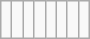<table class="wikitable">
<tr>
<td><br></td>
<td><br></td>
<td><br></td>
<td><br></td>
<td><br></td>
<td><br></td>
<td><br></td>
<td><br></td>
</tr>
</table>
